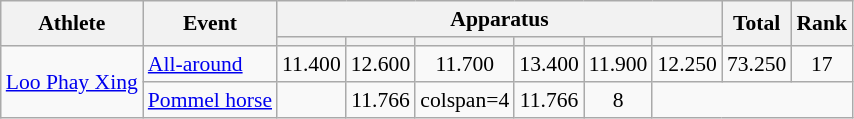<table class="wikitable" style="font-size:90%">
<tr>
<th rowspan=2>Athlete</th>
<th rowspan=2>Event</th>
<th colspan=6>Apparatus</th>
<th rowspan=2>Total</th>
<th rowspan=2>Rank</th>
</tr>
<tr style="font-size:95%">
<th></th>
<th></th>
<th></th>
<th></th>
<th></th>
<th></th>
</tr>
<tr align=center>
<td align=left rowspan=2><a href='#'>Loo Phay Xing</a></td>
<td align=left><a href='#'>All-around</a></td>
<td>11.400</td>
<td>12.600</td>
<td>11.700</td>
<td>13.400</td>
<td>11.900</td>
<td>12.250</td>
<td>73.250</td>
<td>17</td>
</tr>
<tr align=center>
<td align=left><a href='#'>Pommel horse</a></td>
<td></td>
<td>11.766</td>
<td>colspan=4 </td>
<td>11.766</td>
<td>8</td>
</tr>
</table>
